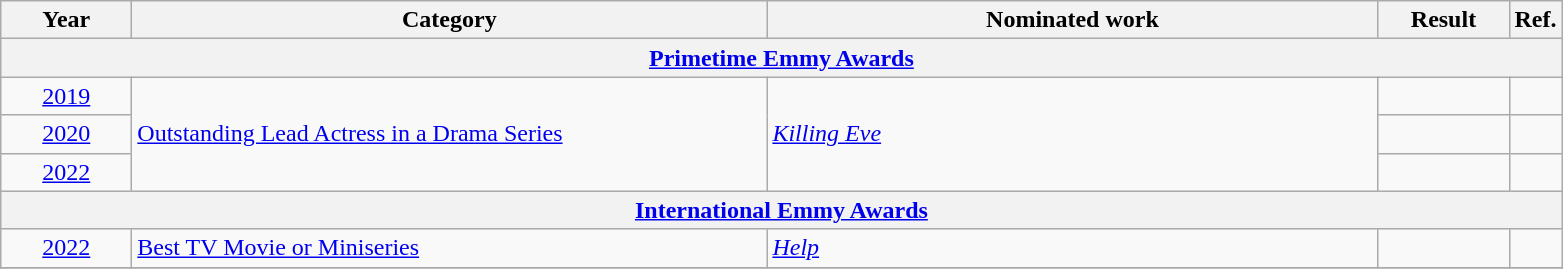<table class=wikitable>
<tr>
<th scope="col" style="width:5em;">Year</th>
<th scope="col" style="width:26em;">Category</th>
<th scope="col" style="width:25em;">Nominated work</th>
<th scope="col" style="width:5em;">Result</th>
<th>Ref.</th>
</tr>
<tr>
<th colspan=5><a href='#'>Primetime Emmy Awards</a></th>
</tr>
<tr>
<td style="text-align:center;"><a href='#'>2019</a></td>
<td rowspan=3><a href='#'>Outstanding Lead Actress in a Drama Series</a></td>
<td rowspan=3><em><a href='#'>Killing Eve</a></em></td>
<td></td>
<td style="text-align:center;"></td>
</tr>
<tr>
<td style="text-align:center;"><a href='#'>2020</a></td>
<td></td>
<td style="text-align:center;"></td>
</tr>
<tr>
<td style="text-align:center;"><a href='#'>2022</a></td>
<td></td>
<td style="text-align:center;"></td>
</tr>
<tr>
<th colspan=5><a href='#'>International Emmy Awards</a></th>
</tr>
<tr>
<td style="text-align:center;"><a href='#'>2022</a></td>
<td><a href='#'>Best TV Movie or Miniseries</a></td>
<td><em><a href='#'>Help</a></em></td>
<td></td>
<td style="text-align:center;"></td>
</tr>
<tr>
</tr>
</table>
